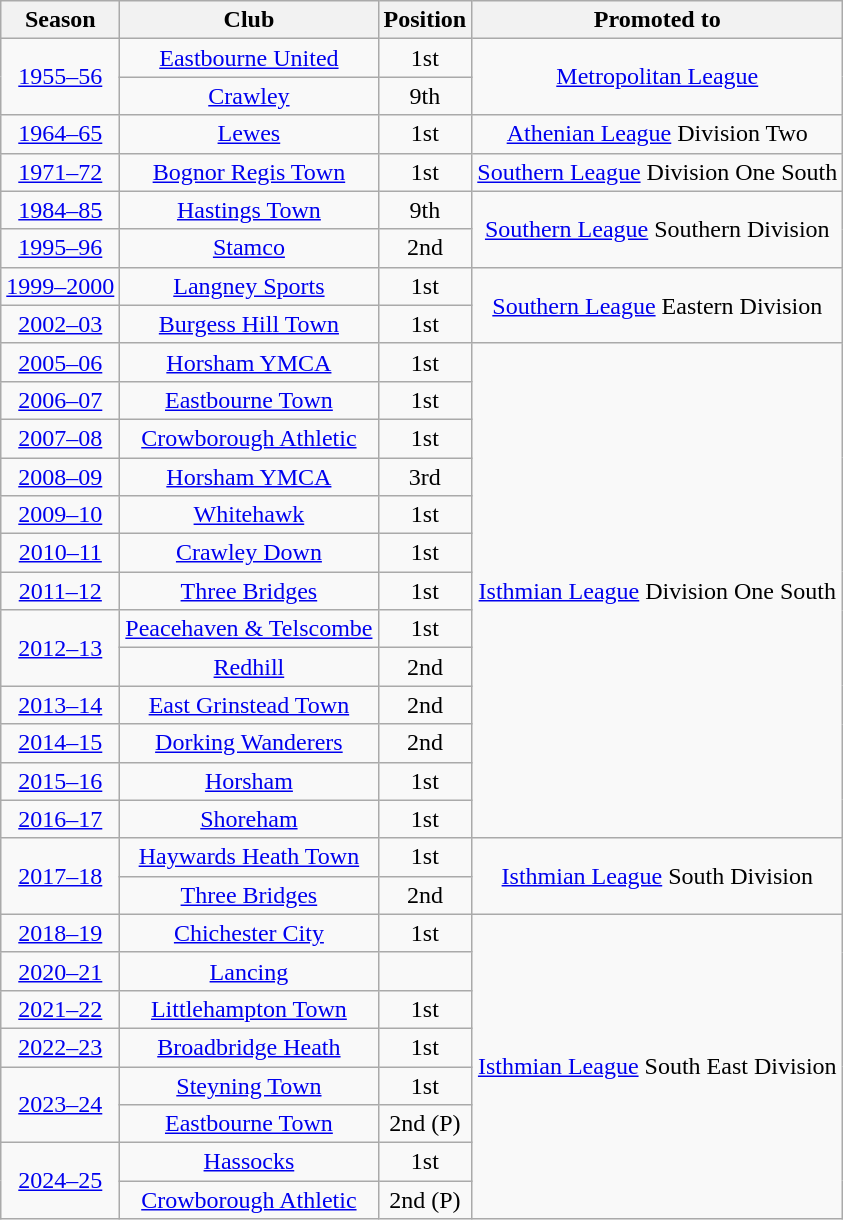<table class="wikitable" style="text-align: center">
<tr>
<th>Season</th>
<th>Club</th>
<th>Position</th>
<th>Promoted to</th>
</tr>
<tr>
<td rowspan="2"><a href='#'>1955–56</a></td>
<td><a href='#'>Eastbourne United</a></td>
<td>1st</td>
<td rowspan="2"><a href='#'>Metropolitan League</a></td>
</tr>
<tr>
<td><a href='#'>Crawley</a></td>
<td>9th</td>
</tr>
<tr>
<td><a href='#'>1964–65</a></td>
<td><a href='#'>Lewes</a></td>
<td>1st</td>
<td><a href='#'>Athenian League</a> Division Two</td>
</tr>
<tr>
<td><a href='#'>1971–72</a></td>
<td><a href='#'>Bognor Regis Town</a></td>
<td>1st</td>
<td><a href='#'>Southern League</a> Division One South</td>
</tr>
<tr>
<td><a href='#'>1984–85</a></td>
<td><a href='#'>Hastings Town</a></td>
<td>9th</td>
<td rowspan="2"><a href='#'>Southern League</a> Southern Division</td>
</tr>
<tr>
<td><a href='#'>1995–96</a></td>
<td><a href='#'>Stamco</a></td>
<td>2nd</td>
</tr>
<tr>
<td><a href='#'>1999–2000</a></td>
<td><a href='#'>Langney Sports</a></td>
<td>1st</td>
<td rowspan="2"><a href='#'>Southern League</a> Eastern Division</td>
</tr>
<tr>
<td><a href='#'>2002–03</a></td>
<td><a href='#'>Burgess Hill Town</a></td>
<td>1st</td>
</tr>
<tr>
<td><a href='#'>2005–06</a></td>
<td><a href='#'>Horsham YMCA</a></td>
<td>1st</td>
<td rowspan="13"><a href='#'>Isthmian League</a> Division One South</td>
</tr>
<tr>
<td><a href='#'>2006–07</a></td>
<td><a href='#'>Eastbourne Town</a></td>
<td>1st</td>
</tr>
<tr>
<td><a href='#'>2007–08</a></td>
<td><a href='#'>Crowborough Athletic</a></td>
<td>1st</td>
</tr>
<tr>
<td><a href='#'>2008–09</a></td>
<td><a href='#'>Horsham YMCA</a></td>
<td>3rd</td>
</tr>
<tr>
<td><a href='#'>2009–10</a></td>
<td><a href='#'>Whitehawk</a></td>
<td>1st</td>
</tr>
<tr>
<td><a href='#'>2010–11</a></td>
<td><a href='#'>Crawley Down</a></td>
<td>1st</td>
</tr>
<tr>
<td><a href='#'>2011–12</a></td>
<td><a href='#'>Three Bridges</a></td>
<td>1st</td>
</tr>
<tr>
<td rowspan="2"><a href='#'>2012–13</a></td>
<td><a href='#'>Peacehaven & Telscombe</a></td>
<td>1st</td>
</tr>
<tr>
<td><a href='#'>Redhill</a></td>
<td>2nd</td>
</tr>
<tr>
<td><a href='#'>2013–14</a></td>
<td><a href='#'>East Grinstead Town</a></td>
<td>2nd</td>
</tr>
<tr>
<td><a href='#'>2014–15</a></td>
<td><a href='#'>Dorking Wanderers</a></td>
<td>2nd</td>
</tr>
<tr>
<td><a href='#'>2015–16</a></td>
<td><a href='#'>Horsham</a></td>
<td>1st</td>
</tr>
<tr>
<td><a href='#'>2016–17</a></td>
<td><a href='#'>Shoreham</a></td>
<td>1st</td>
</tr>
<tr>
<td rowspan="2"><a href='#'>2017–18</a></td>
<td><a href='#'>Haywards Heath Town</a></td>
<td>1st</td>
<td rowspan="2"><a href='#'>Isthmian League</a> South Division</td>
</tr>
<tr>
<td><a href='#'>Three Bridges</a></td>
<td>2nd</td>
</tr>
<tr>
<td><a href='#'>2018–19</a></td>
<td><a href='#'>Chichester City</a></td>
<td>1st</td>
<td rowspan="8"><a href='#'>Isthmian League</a> South East Division</td>
</tr>
<tr>
<td><a href='#'>2020–21</a></td>
<td><a href='#'>Lancing</a></td>
<td></td>
</tr>
<tr>
<td><a href='#'>2021–22</a></td>
<td><a href='#'>Littlehampton Town</a></td>
<td>1st</td>
</tr>
<tr>
<td><a href='#'>2022–23</a></td>
<td><a href='#'>Broadbridge Heath</a></td>
<td>1st</td>
</tr>
<tr>
<td rowspan="2"><a href='#'>2023–24</a></td>
<td><a href='#'>Steyning Town</a></td>
<td>1st</td>
</tr>
<tr>
<td><a href='#'>Eastbourne Town</a></td>
<td>2nd (P)</td>
</tr>
<tr>
<td rowspan="2"><a href='#'>2024–25</a></td>
<td><a href='#'>Hassocks</a></td>
<td>1st</td>
</tr>
<tr>
<td><a href='#'>Crowborough Athletic</a></td>
<td>2nd (P)</td>
</tr>
</table>
